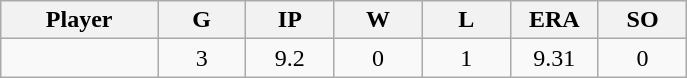<table class="wikitable sortable">
<tr>
<th bgcolor="#DDDDFF" width="16%">Player</th>
<th bgcolor="#DDDDFF" width="9%">G</th>
<th bgcolor="#DDDDFF" width="9%">IP</th>
<th bgcolor="#DDDDFF" width="9%">W</th>
<th bgcolor="#DDDDFF" width="9%">L</th>
<th bgcolor="#DDDDFF" width="9%">ERA</th>
<th bgcolor="#DDDDFF" width="9%">SO</th>
</tr>
<tr align="center">
<td></td>
<td>3</td>
<td>9.2</td>
<td>0</td>
<td>1</td>
<td>9.31</td>
<td>0</td>
</tr>
</table>
